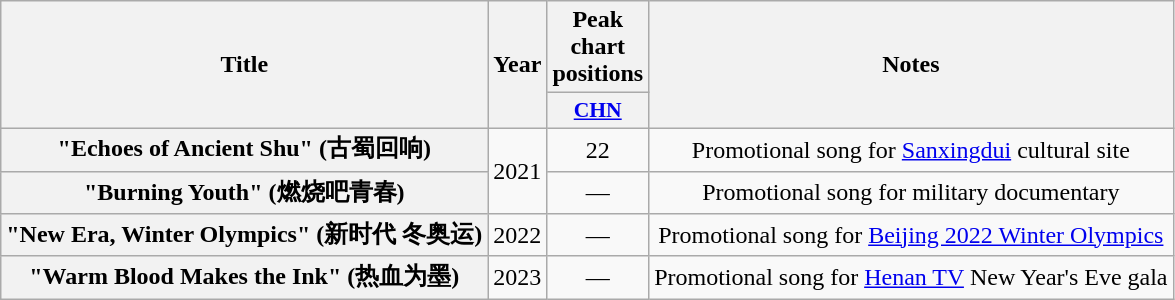<table class="wikitable plainrowheaders" style="text-align:center;">
<tr>
<th rowspan="2" scope="col">Title</th>
<th rowspan="2" scope="col">Year</th>
<th scope="col">Peak chart positions</th>
<th rowspan="2" scope="col">Notes</th>
</tr>
<tr>
<th scope="col" style="width:2em;font-size:90%;"><a href='#'>CHN</a><br></th>
</tr>
<tr>
<th scope="row">"Echoes of Ancient Shu" (古蜀回响)</th>
<td rowspan="2">2021</td>
<td>22</td>
<td>Promotional song for <a href='#'>Sanxingdui</a> cultural site</td>
</tr>
<tr>
<th scope="row">"Burning Youth" (燃烧吧青春)</th>
<td>—</td>
<td>Promotional song for military documentary</td>
</tr>
<tr>
<th scope="row">"New Era, Winter Olympics" (新时代 冬奥运)</th>
<td>2022</td>
<td>—</td>
<td>Promotional song for <a href='#'>Beijing 2022 Winter Olympics</a></td>
</tr>
<tr>
<th scope="row">"Warm Blood Makes the Ink" (热血为墨)</th>
<td>2023</td>
<td>—</td>
<td>Promotional song for <a href='#'>Henan TV</a> New Year's Eve gala</td>
</tr>
</table>
